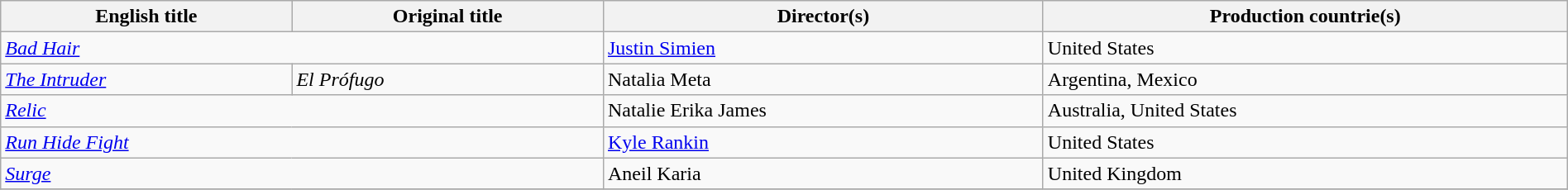<table class="sortable wikitable" style="width:100%; margin-bottom:4px" cellpadding="5">
<tr>
<th scope="col">English title</th>
<th scope="col">Original title</th>
<th scope="col">Director(s)</th>
<th scope="col">Production countrie(s)</th>
</tr>
<tr>
<td colspan="2"><em><a href='#'>Bad Hair</a></em></td>
<td><a href='#'>Justin Simien</a></td>
<td>United States</td>
</tr>
<tr>
<td><em><a href='#'>The Intruder</a></em></td>
<td><em>El Prófugo</em></td>
<td>Natalia Meta</td>
<td>Argentina, Mexico</td>
</tr>
<tr>
<td colspan="2"><em><a href='#'>Relic</a></em></td>
<td>Natalie Erika James</td>
<td>Australia, United States</td>
</tr>
<tr>
<td colspan="2"><em><a href='#'>Run Hide Fight</a></em></td>
<td><a href='#'>Kyle Rankin</a></td>
<td>United States</td>
</tr>
<tr>
<td colspan="2"><em><a href='#'>Surge</a></em></td>
<td>Aneil Karia</td>
<td>United Kingdom</td>
</tr>
<tr>
</tr>
</table>
